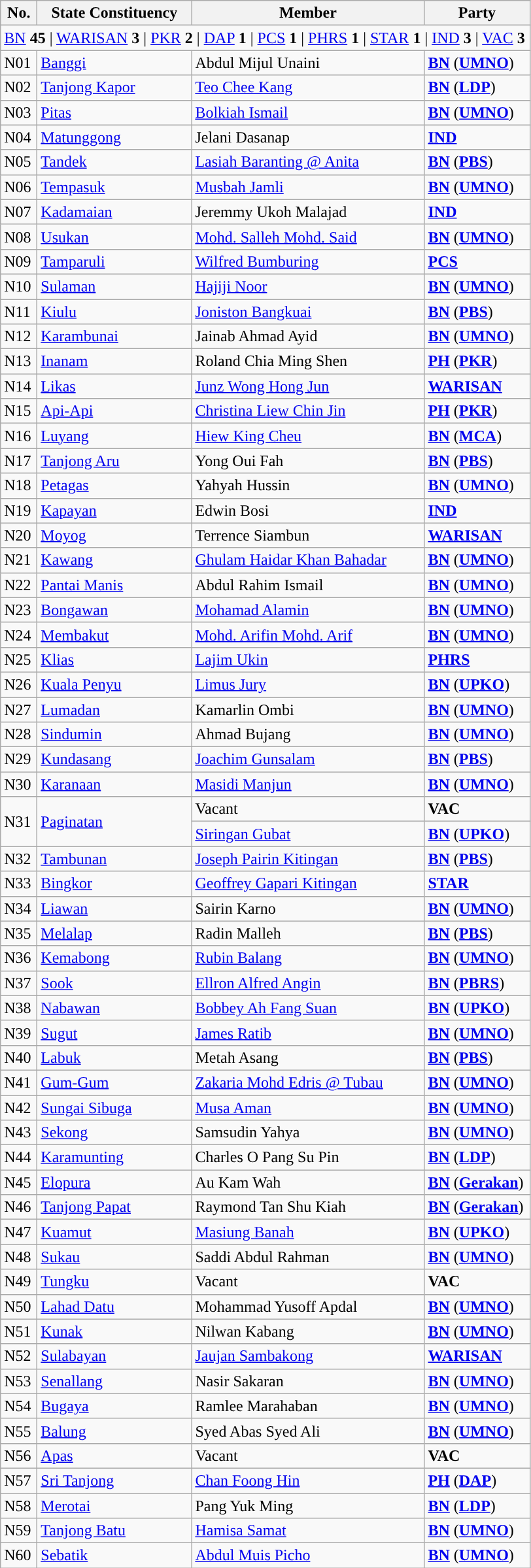<table class="wikitable sortable">
<tr>
<th style="width:30px;">No.</th>
<th style="width:150px;">State Constituency</th>
<th style="width:230px;">Member</th>
<th style="width:100px;">Party</th>
</tr>
<tr>
<td colspan="4"><a href='#'>BN</a> <strong>45</strong> | <a href='#'>WARISAN</a> <strong>3</strong> | <a href='#'>PKR</a> <strong>2</strong> | <a href='#'>DAP</a> <strong>1</strong> | <a href='#'>PCS</a> <strong>1</strong> | <a href='#'>PHRS</a> <strong>1</strong> | <a href='#'>STAR</a> <strong>1</strong> | <a href='#'>IND</a> <strong>3</strong> | <a href='#'>VAC</a> <strong>3</strong></td>
</tr>
<tr>
<td>N01</td>
<td><a href='#'>Banggi</a></td>
<td>Abdul Mijul Unaini</td>
<td><strong><a href='#'>BN</a></strong> (<strong><a href='#'>UMNO</a></strong>)</td>
</tr>
<tr>
<td>N02</td>
<td><a href='#'>Tanjong Kapor</a></td>
<td><a href='#'>Teo Chee Kang</a></td>
<td><strong><a href='#'>BN</a></strong> (<strong><a href='#'>LDP</a></strong>)</td>
</tr>
<tr>
<td>N03</td>
<td><a href='#'>Pitas</a></td>
<td><a href='#'>Bolkiah Ismail</a></td>
<td><strong><a href='#'>BN</a></strong> (<strong><a href='#'>UMNO</a></strong>)</td>
</tr>
<tr>
<td>N04</td>
<td><a href='#'>Matunggong</a></td>
<td>Jelani Dasanap </td>
<td><strong><a href='#'>IND</a></strong></td>
</tr>
<tr>
<td>N05</td>
<td><a href='#'>Tandek</a></td>
<td><a href='#'>Lasiah Baranting @ Anita</a></td>
<td><strong><a href='#'>BN</a></strong> (<strong><a href='#'>PBS</a></strong>)</td>
</tr>
<tr>
<td>N06</td>
<td><a href='#'>Tempasuk</a></td>
<td><a href='#'>Musbah Jamli</a></td>
<td><strong><a href='#'>BN</a></strong> (<strong><a href='#'>UMNO</a></strong>)</td>
</tr>
<tr>
<td>N07</td>
<td><a href='#'>Kadamaian</a></td>
<td>Jeremmy Ukoh Malajad </td>
<td><strong><a href='#'>IND</a></strong></td>
</tr>
<tr>
<td>N08</td>
<td><a href='#'>Usukan</a></td>
<td><a href='#'>Mohd. Salleh Mohd. Said</a></td>
<td><strong><a href='#'>BN</a></strong> (<strong><a href='#'>UMNO</a></strong>)</td>
</tr>
<tr>
<td>N09</td>
<td><a href='#'>Tamparuli</a></td>
<td><a href='#'>Wilfred Bumburing</a></td>
<td><strong><a href='#'>PCS</a></strong></td>
</tr>
<tr>
<td>N10</td>
<td><a href='#'>Sulaman</a></td>
<td><a href='#'>Hajiji Noor</a></td>
<td><strong><a href='#'>BN</a></strong> (<strong><a href='#'>UMNO</a></strong>)</td>
</tr>
<tr>
<td>N11</td>
<td><a href='#'>Kiulu</a></td>
<td><a href='#'>Joniston Bangkuai</a></td>
<td><strong><a href='#'>BN</a></strong> (<strong><a href='#'>PBS</a></strong>)</td>
</tr>
<tr>
<td>N12</td>
<td><a href='#'>Karambunai</a></td>
<td>Jainab Ahmad Ayid</td>
<td><strong><a href='#'>BN</a></strong> (<strong><a href='#'>UMNO</a></strong>)</td>
</tr>
<tr>
<td>N13</td>
<td><a href='#'>Inanam</a></td>
<td>Roland Chia Ming Shen</td>
<td><strong><a href='#'>PH</a></strong> (<strong><a href='#'>PKR</a></strong>)</td>
</tr>
<tr>
<td>N14</td>
<td><a href='#'>Likas</a></td>
<td><a href='#'>Junz Wong Hong Jun</a></td>
<td><strong><a href='#'>WARISAN</a></strong></td>
</tr>
<tr>
<td>N15</td>
<td><a href='#'>Api-Api</a></td>
<td><a href='#'>Christina Liew Chin Jin</a></td>
<td><strong><a href='#'>PH</a></strong> (<strong><a href='#'>PKR</a></strong>)</td>
</tr>
<tr>
<td>N16</td>
<td><a href='#'>Luyang</a></td>
<td><a href='#'>Hiew King Cheu</a></td>
<td><strong><a href='#'>BN</a></strong> (<strong><a href='#'>MCA</a></strong>)</td>
</tr>
<tr>
<td>N17</td>
<td><a href='#'>Tanjong Aru</a></td>
<td>Yong Oui Fah</td>
<td><strong><a href='#'>BN</a></strong> (<strong><a href='#'>PBS</a></strong>)</td>
</tr>
<tr>
<td>N18</td>
<td><a href='#'>Petagas</a></td>
<td>Yahyah Hussin</td>
<td><strong><a href='#'>BN</a></strong> (<strong><a href='#'>UMNO</a></strong>)</td>
</tr>
<tr>
<td>N19</td>
<td><a href='#'>Kapayan</a></td>
<td>Edwin Bosi </td>
<td><strong><a href='#'>IND</a></strong></td>
</tr>
<tr>
<td>N20</td>
<td><a href='#'>Moyog</a></td>
<td>Terrence Siambun</td>
<td><strong><a href='#'>WARISAN</a></strong></td>
</tr>
<tr>
<td>N21</td>
<td><a href='#'>Kawang</a></td>
<td><a href='#'>Ghulam Haidar Khan Bahadar</a></td>
<td><strong><a href='#'>BN</a></strong> (<strong><a href='#'>UMNO</a></strong>)</td>
</tr>
<tr>
<td>N22</td>
<td><a href='#'>Pantai Manis</a></td>
<td>Abdul Rahim Ismail</td>
<td><strong><a href='#'>BN</a></strong> (<strong><a href='#'>UMNO</a></strong>)</td>
</tr>
<tr>
<td>N23</td>
<td><a href='#'>Bongawan</a></td>
<td><a href='#'>Mohamad Alamin</a></td>
<td><strong><a href='#'>BN</a></strong> (<strong><a href='#'>UMNO</a></strong>)</td>
</tr>
<tr>
<td>N24</td>
<td><a href='#'>Membakut</a></td>
<td><a href='#'>Mohd. Arifin Mohd. Arif</a></td>
<td><strong><a href='#'>BN</a></strong> (<strong><a href='#'>UMNO</a></strong>)</td>
</tr>
<tr>
<td>N25</td>
<td><a href='#'>Klias</a></td>
<td><a href='#'>Lajim Ukin</a></td>
<td><strong><a href='#'>PHRS</a></strong></td>
</tr>
<tr>
<td>N26</td>
<td><a href='#'>Kuala Penyu</a></td>
<td><a href='#'>Limus Jury</a></td>
<td><strong><a href='#'>BN</a></strong> (<strong><a href='#'>UPKO</a></strong>)</td>
</tr>
<tr>
<td>N27</td>
<td><a href='#'>Lumadan</a></td>
<td>Kamarlin Ombi</td>
<td><strong><a href='#'>BN</a></strong> (<strong><a href='#'>UMNO</a></strong>)</td>
</tr>
<tr>
<td>N28</td>
<td><a href='#'>Sindumin</a></td>
<td>Ahmad Bujang</td>
<td><strong><a href='#'>BN</a></strong> (<strong><a href='#'>UMNO</a></strong>)</td>
</tr>
<tr>
<td>N29</td>
<td><a href='#'>Kundasang</a></td>
<td><a href='#'>Joachim Gunsalam</a></td>
<td><strong><a href='#'>BN</a></strong> (<strong><a href='#'>PBS</a></strong>)</td>
</tr>
<tr>
<td>N30</td>
<td><a href='#'>Karanaan</a></td>
<td><a href='#'>Masidi Manjun</a></td>
<td><strong><a href='#'>BN</a></strong> (<strong><a href='#'>UMNO</a></strong>)</td>
</tr>
<tr>
<td rowspan=2>N31</td>
<td rowspan=2><a href='#'>Paginatan</a></td>
<td>Vacant </td>
<td><strong>VAC</strong></td>
</tr>
<tr>
<td><a href='#'>Siringan Gubat</a> </td>
<td><strong><a href='#'>BN</a></strong> (<strong><a href='#'>UPKO</a></strong>)</td>
</tr>
<tr>
<td>N32</td>
<td><a href='#'>Tambunan</a></td>
<td><a href='#'>Joseph Pairin Kitingan</a></td>
<td><strong><a href='#'>BN</a></strong> (<strong><a href='#'>PBS</a></strong>)</td>
</tr>
<tr>
<td>N33</td>
<td><a href='#'>Bingkor</a></td>
<td><a href='#'>Geoffrey Gapari Kitingan</a></td>
<td><strong><a href='#'>STAR</a></strong></td>
</tr>
<tr>
<td>N34</td>
<td><a href='#'>Liawan</a></td>
<td>Sairin Karno</td>
<td><strong><a href='#'>BN</a></strong> (<strong><a href='#'>UMNO</a></strong>)</td>
</tr>
<tr>
<td>N35</td>
<td><a href='#'>Melalap</a></td>
<td>Radin Malleh</td>
<td><strong><a href='#'>BN</a></strong> (<strong><a href='#'>PBS</a></strong>)</td>
</tr>
<tr>
<td>N36</td>
<td><a href='#'>Kemabong</a></td>
<td><a href='#'>Rubin Balang</a></td>
<td><strong><a href='#'>BN</a></strong> (<strong><a href='#'>UMNO</a></strong>)</td>
</tr>
<tr>
<td>N37</td>
<td><a href='#'>Sook</a></td>
<td><a href='#'>Ellron Alfred Angin</a></td>
<td><strong><a href='#'>BN</a></strong> (<strong><a href='#'>PBRS</a></strong>)</td>
</tr>
<tr>
<td>N38</td>
<td><a href='#'>Nabawan</a></td>
<td><a href='#'>Bobbey Ah Fang Suan</a></td>
<td><strong><a href='#'>BN</a></strong> (<strong><a href='#'>UPKO</a></strong>)</td>
</tr>
<tr>
<td>N39</td>
<td><a href='#'>Sugut</a></td>
<td><a href='#'>James Ratib</a></td>
<td><strong><a href='#'>BN</a></strong> (<strong><a href='#'>UMNO</a></strong>)</td>
</tr>
<tr>
<td>N40</td>
<td><a href='#'>Labuk</a></td>
<td>Metah Asang</td>
<td><strong><a href='#'>BN</a></strong> (<strong><a href='#'>PBS</a></strong>)</td>
</tr>
<tr>
<td>N41</td>
<td><a href='#'>Gum-Gum</a></td>
<td><a href='#'>Zakaria Mohd Edris @ Tubau</a></td>
<td><strong><a href='#'>BN</a></strong> (<strong><a href='#'>UMNO</a></strong>)</td>
</tr>
<tr>
<td>N42</td>
<td><a href='#'>Sungai Sibuga</a></td>
<td><a href='#'>Musa Aman</a></td>
<td><strong><a href='#'>BN</a></strong> (<strong><a href='#'>UMNO</a></strong>)</td>
</tr>
<tr>
<td>N43</td>
<td><a href='#'>Sekong</a></td>
<td>Samsudin Yahya</td>
<td><strong><a href='#'>BN</a></strong> (<strong><a href='#'>UMNO</a></strong>)</td>
</tr>
<tr>
<td>N44</td>
<td><a href='#'>Karamunting</a></td>
<td>Charles O Pang Su Pin</td>
<td><strong><a href='#'>BN</a></strong> (<strong><a href='#'>LDP</a></strong>)</td>
</tr>
<tr>
<td>N45</td>
<td><a href='#'>Elopura</a></td>
<td>Au Kam Wah</td>
<td><strong><a href='#'>BN</a></strong> (<strong><a href='#'>Gerakan</a></strong>)</td>
</tr>
<tr>
<td>N46</td>
<td><a href='#'>Tanjong Papat</a></td>
<td>Raymond Tan Shu Kiah</td>
<td><strong><a href='#'>BN</a></strong> (<strong><a href='#'>Gerakan</a></strong>)</td>
</tr>
<tr>
<td>N47</td>
<td><a href='#'>Kuamut</a></td>
<td><a href='#'>Masiung Banah</a></td>
<td><strong><a href='#'>BN</a></strong> (<strong><a href='#'>UPKO</a></strong>)</td>
</tr>
<tr>
<td>N48</td>
<td><a href='#'>Sukau</a></td>
<td>Saddi Abdul Rahman</td>
<td><strong><a href='#'>BN</a></strong> (<strong><a href='#'>UMNO</a></strong>)</td>
</tr>
<tr>
<td>N49</td>
<td><a href='#'>Tungku</a></td>
<td>Vacant </td>
<td><strong>VAC</strong></td>
</tr>
<tr>
<td>N50</td>
<td><a href='#'>Lahad Datu</a></td>
<td>Mohammad Yusoff Apdal</td>
<td><strong><a href='#'>BN</a></strong> (<strong><a href='#'>UMNO</a></strong>)</td>
</tr>
<tr>
<td>N51</td>
<td><a href='#'>Kunak</a></td>
<td>Nilwan Kabang</td>
<td><strong><a href='#'>BN</a></strong> (<strong><a href='#'>UMNO</a></strong>)</td>
</tr>
<tr>
<td>N52</td>
<td><a href='#'>Sulabayan</a></td>
<td><a href='#'>Jaujan Sambakong</a></td>
<td><strong><a href='#'>WARISAN</a></strong></td>
</tr>
<tr>
<td>N53</td>
<td><a href='#'>Senallang</a></td>
<td>Nasir Sakaran</td>
<td><strong><a href='#'>BN</a></strong> (<strong><a href='#'>UMNO</a></strong>)</td>
</tr>
<tr>
<td>N54</td>
<td><a href='#'>Bugaya</a></td>
<td>Ramlee Marahaban</td>
<td><strong><a href='#'>BN</a></strong> (<strong><a href='#'>UMNO</a></strong>)</td>
</tr>
<tr>
<td>N55</td>
<td><a href='#'>Balung</a></td>
<td>Syed Abas Syed Ali</td>
<td><strong><a href='#'>BN</a></strong> (<strong><a href='#'>UMNO</a></strong>)</td>
</tr>
<tr>
<td>N56</td>
<td><a href='#'>Apas</a></td>
<td>Vacant</td>
<td><strong>VAC</strong></td>
</tr>
<tr>
<td>N57</td>
<td><a href='#'>Sri Tanjong</a></td>
<td><a href='#'>Chan Foong Hin</a></td>
<td><strong><a href='#'>PH</a></strong> (<strong><a href='#'>DAP</a></strong>)</td>
</tr>
<tr>
<td>N58</td>
<td><a href='#'>Merotai</a></td>
<td>Pang Yuk Ming</td>
<td><strong><a href='#'>BN</a></strong> (<strong><a href='#'>LDP</a></strong>)</td>
</tr>
<tr>
<td>N59</td>
<td><a href='#'>Tanjong Batu</a></td>
<td><a href='#'>Hamisa Samat</a></td>
<td><strong><a href='#'>BN</a></strong> (<strong><a href='#'>UMNO</a></strong>)</td>
</tr>
<tr>
<td>N60</td>
<td><a href='#'>Sebatik</a></td>
<td><a href='#'>Abdul Muis Picho</a></td>
<td><strong><a href='#'>BN</a></strong> (<strong><a href='#'>UMNO</a></strong>)</td>
</tr>
</table>
